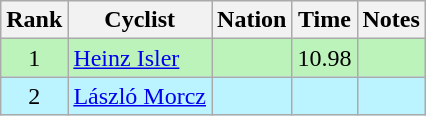<table class="wikitable sortable" style="text-align:center;">
<tr>
<th>Rank</th>
<th>Cyclist</th>
<th>Nation</th>
<th>Time</th>
<th>Notes</th>
</tr>
<tr bgcolor=bbf3bb>
<td>1</td>
<td align=left><a href='#'>Heinz Isler</a></td>
<td align=left></td>
<td>10.98</td>
<td></td>
</tr>
<tr bgcolor=bbf3ff>
<td>2</td>
<td align=left><a href='#'>László Morcz</a></td>
<td align=left></td>
<td></td>
<td></td>
</tr>
</table>
